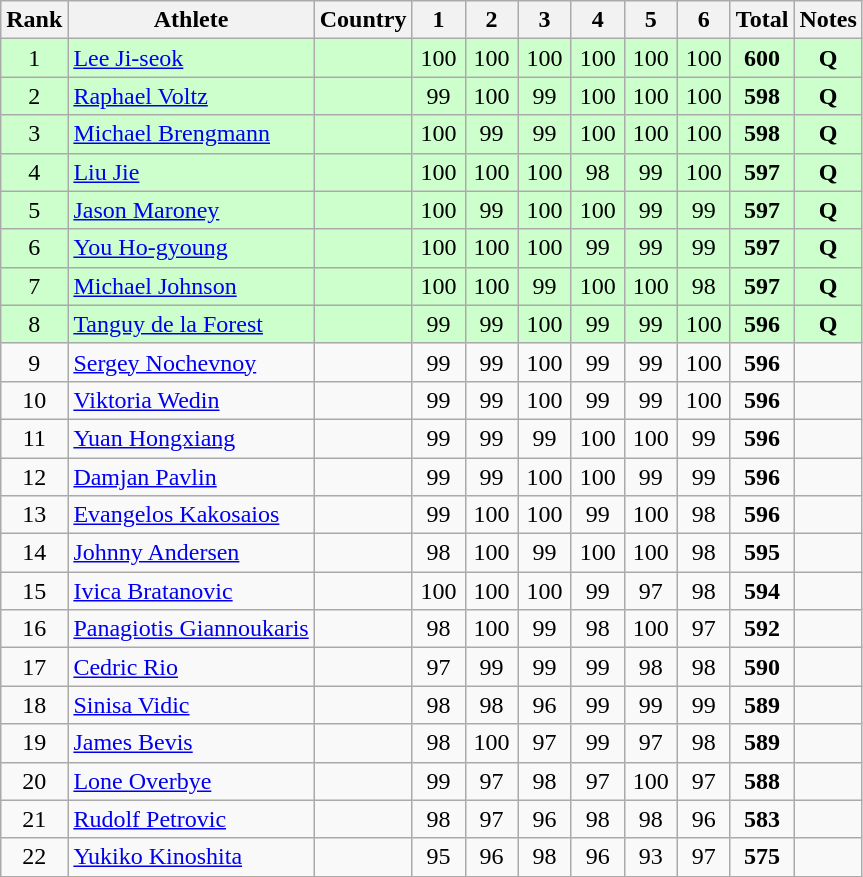<table class="wikitable sortable" style="text-align:center">
<tr>
<th>Rank</th>
<th>Athlete</th>
<th>Country</th>
<th style="width: 28px">1</th>
<th style="width: 28px">2</th>
<th style="width: 28px">3</th>
<th style="width: 28px">4</th>
<th style="width: 28px">5</th>
<th style="width: 28px">6</th>
<th>Total</th>
<th class="unsortable">Notes</th>
</tr>
<tr bgcolor=#ccffcc>
<td>1</td>
<td align="left"><a href='#'>Lee Ji-seok</a></td>
<td align="left"></td>
<td align="center">100</td>
<td align="center">100</td>
<td align="center">100</td>
<td align="center">100</td>
<td align="center">100</td>
<td align="center">100</td>
<td align="center"><strong>600</strong></td>
<td align="center"><strong>Q</strong></td>
</tr>
<tr bgcolor=#ccffcc>
<td>2</td>
<td align="left"><a href='#'>Raphael Voltz</a></td>
<td align="left"></td>
<td align="center">99</td>
<td align="center">100</td>
<td align="center">99</td>
<td align="center">100</td>
<td align="center">100</td>
<td align="center">100</td>
<td align="center"><strong>598</strong></td>
<td align="center"><strong>Q</strong></td>
</tr>
<tr bgcolor=#ccffcc>
<td>3</td>
<td align="left"><a href='#'>Michael Brengmann</a></td>
<td align="left"></td>
<td align="center">100</td>
<td align="center">99</td>
<td align="center">99</td>
<td align="center">100</td>
<td align="center">100</td>
<td align="center">100</td>
<td align="center"><strong>598</strong></td>
<td align="center"><strong>Q</strong></td>
</tr>
<tr bgcolor=#ccffcc>
<td>4</td>
<td align="left"><a href='#'>Liu Jie</a></td>
<td align="left"></td>
<td align="center">100</td>
<td align="center">100</td>
<td align="center">100</td>
<td align="center">98</td>
<td align="center">99</td>
<td align="center">100</td>
<td align="center"><strong>597</strong></td>
<td align="center"><strong>Q</strong></td>
</tr>
<tr bgcolor=#ccffcc>
<td>5</td>
<td align="left"><a href='#'>Jason Maroney</a></td>
<td align="left"></td>
<td align="center">100</td>
<td align="center">99</td>
<td align="center">100</td>
<td align="center">100</td>
<td align="center">99</td>
<td align="center">99</td>
<td align="center"><strong>597</strong></td>
<td align="center"><strong>Q</strong></td>
</tr>
<tr bgcolor=#ccffcc>
<td>6</td>
<td align="left"><a href='#'>You Ho-gyoung</a></td>
<td align="left"></td>
<td align="center">100</td>
<td align="center">100</td>
<td align="center">100</td>
<td align="center">99</td>
<td align="center">99</td>
<td align="center">99</td>
<td align="center"><strong>597</strong></td>
<td align="center"><strong>Q</strong></td>
</tr>
<tr bgcolor=#ccffcc>
<td>7</td>
<td align="left"><a href='#'>Michael Johnson</a></td>
<td align="left"></td>
<td align="center">100</td>
<td align="center">100</td>
<td align="center">99</td>
<td align="center">100</td>
<td align="center">100</td>
<td align="center">98</td>
<td align="center"><strong>597</strong></td>
<td align="center"><strong>Q</strong></td>
</tr>
<tr bgcolor=#ccffcc>
<td>8</td>
<td align="left"><a href='#'>Tanguy de la Forest</a></td>
<td align="left"></td>
<td align="center">99</td>
<td align="center">99</td>
<td align="center">100</td>
<td align="center">99</td>
<td align="center">99</td>
<td align="center">100</td>
<td align="center"><strong>596</strong></td>
<td align="center"><strong>Q</strong></td>
</tr>
<tr>
<td>9</td>
<td align="left"><a href='#'>Sergey Nochevnoy</a></td>
<td align="left"></td>
<td align="center">99</td>
<td align="center">99</td>
<td align="center">100</td>
<td align="center">99</td>
<td align="center">99</td>
<td align="center">100</td>
<td align="center"><strong>596</strong></td>
<td></td>
</tr>
<tr>
<td>10</td>
<td align="left"><a href='#'>Viktoria Wedin</a></td>
<td align="left"></td>
<td align="center">99</td>
<td align="center">99</td>
<td align="center">100</td>
<td align="center">99</td>
<td align="center">99</td>
<td align="center">100</td>
<td align="center"><strong>596</strong></td>
<td></td>
</tr>
<tr>
<td>11</td>
<td align="left"><a href='#'>Yuan Hongxiang</a></td>
<td align="left"></td>
<td align="center">99</td>
<td align="center">99</td>
<td align="center">99</td>
<td align="center">100</td>
<td align="center">100</td>
<td align="center">99</td>
<td align="center"><strong>596</strong></td>
<td></td>
</tr>
<tr>
<td>12</td>
<td align="left"><a href='#'>Damjan Pavlin</a></td>
<td align="left"></td>
<td align="center">99</td>
<td align="center">99</td>
<td align="center">100</td>
<td align="center">100</td>
<td align="center">99</td>
<td align="center">99</td>
<td align="center"><strong>596</strong></td>
<td></td>
</tr>
<tr>
<td>13</td>
<td align="left"><a href='#'>Evangelos Kakosaios</a></td>
<td align="left"></td>
<td align="center">99</td>
<td align="center">100</td>
<td align="center">100</td>
<td align="center">99</td>
<td align="center">100</td>
<td align="center">98</td>
<td align="center"><strong>596</strong></td>
<td></td>
</tr>
<tr>
<td>14</td>
<td align="left"><a href='#'>Johnny Andersen</a></td>
<td align="left"></td>
<td align="center">98</td>
<td align="center">100</td>
<td align="center">99</td>
<td align="center">100</td>
<td align="center">100</td>
<td align="center">98</td>
<td align="center"><strong>595</strong></td>
<td></td>
</tr>
<tr>
<td>15</td>
<td align="left"><a href='#'>Ivica Bratanovic</a></td>
<td align="left"></td>
<td align="center">100</td>
<td align="center">100</td>
<td align="center">100</td>
<td align="center">99</td>
<td align="center">97</td>
<td align="center">98</td>
<td align="center"><strong>594</strong></td>
<td></td>
</tr>
<tr>
<td>16</td>
<td align="left"><a href='#'>Panagiotis Giannoukaris</a></td>
<td align="left"></td>
<td align="center">98</td>
<td align="center">100</td>
<td align="center">99</td>
<td align="center">98</td>
<td align="center">100</td>
<td align="center">97</td>
<td align="center"><strong>592</strong></td>
<td></td>
</tr>
<tr>
<td>17</td>
<td align="left"><a href='#'>Cedric Rio</a></td>
<td align="left"></td>
<td align="center">97</td>
<td align="center">99</td>
<td align="center">99</td>
<td align="center">99</td>
<td align="center">98</td>
<td align="center">98</td>
<td align="center"><strong>590</strong></td>
<td></td>
</tr>
<tr>
<td>18</td>
<td align="left"><a href='#'>Sinisa Vidic</a></td>
<td align="left"></td>
<td align="center">98</td>
<td align="center">98</td>
<td align="center">96</td>
<td align="center">99</td>
<td align="center">99</td>
<td align="center">99</td>
<td align="center"><strong>589</strong></td>
<td></td>
</tr>
<tr>
<td>19</td>
<td align="left"><a href='#'>James Bevis</a></td>
<td align="left"></td>
<td align="center">98</td>
<td align="center">100</td>
<td align="center">97</td>
<td align="center">99</td>
<td align="center">97</td>
<td align="center">98</td>
<td align="center"><strong>589</strong></td>
<td></td>
</tr>
<tr>
<td>20</td>
<td align="left"><a href='#'>Lone Overbye</a></td>
<td align="left"></td>
<td align="center">99</td>
<td align="center">97</td>
<td align="center">98</td>
<td align="center">97</td>
<td align="center">100</td>
<td align="center">97</td>
<td align="center"><strong>588</strong></td>
<td></td>
</tr>
<tr>
<td>21</td>
<td align="left"><a href='#'>Rudolf Petrovic</a></td>
<td align="left"></td>
<td align="center">98</td>
<td align="center">97</td>
<td align="center">96</td>
<td align="center">98</td>
<td align="center">98</td>
<td align="center">96</td>
<td align="center"><strong>583</strong></td>
<td></td>
</tr>
<tr>
<td>22</td>
<td align="left"><a href='#'>Yukiko Kinoshita</a></td>
<td align="left"></td>
<td align="center">95</td>
<td align="center">96</td>
<td align="center">98</td>
<td align="center">96</td>
<td align="center">93</td>
<td align="center">97</td>
<td align="center"><strong>575</strong></td>
<td></td>
</tr>
</table>
